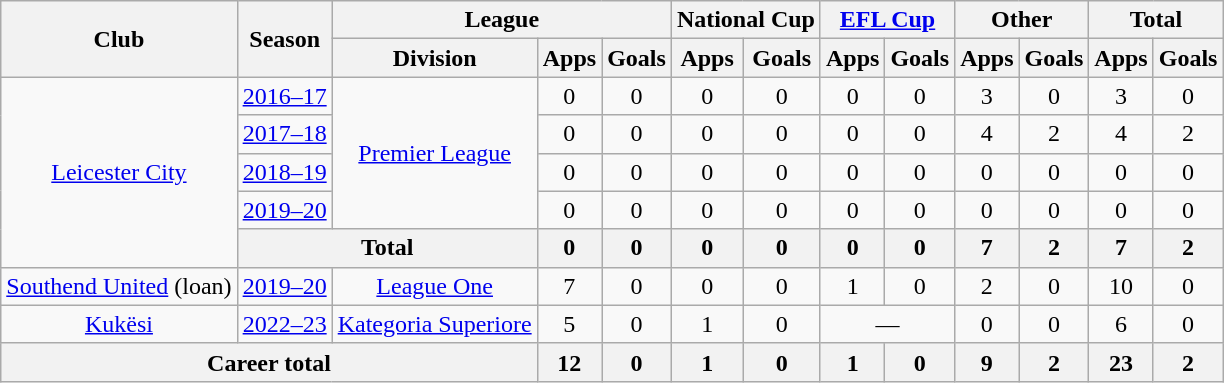<table class=wikitable style="text-align: center">
<tr>
<th rowspan=2>Club</th>
<th rowspan=2>Season</th>
<th colspan=3>League</th>
<th colspan=2>National Cup</th>
<th colspan=2><a href='#'>EFL Cup</a></th>
<th colspan=2>Other</th>
<th colspan=2>Total</th>
</tr>
<tr>
<th>Division</th>
<th>Apps</th>
<th>Goals</th>
<th>Apps</th>
<th>Goals</th>
<th>Apps</th>
<th>Goals</th>
<th>Apps</th>
<th>Goals</th>
<th>Apps</th>
<th>Goals</th>
</tr>
<tr>
<td rowspan="5"><a href='#'>Leicester City</a></td>
<td><a href='#'>2016–17</a></td>
<td rowspan="4"><a href='#'>Premier League</a></td>
<td>0</td>
<td>0</td>
<td>0</td>
<td>0</td>
<td>0</td>
<td>0</td>
<td>3</td>
<td>0</td>
<td>3</td>
<td>0</td>
</tr>
<tr>
<td><a href='#'>2017–18</a></td>
<td>0</td>
<td>0</td>
<td>0</td>
<td>0</td>
<td>0</td>
<td>0</td>
<td>4</td>
<td>2</td>
<td>4</td>
<td>2</td>
</tr>
<tr>
<td><a href='#'>2018–19</a></td>
<td>0</td>
<td>0</td>
<td>0</td>
<td>0</td>
<td>0</td>
<td>0</td>
<td>0</td>
<td>0</td>
<td>0</td>
<td>0</td>
</tr>
<tr>
<td><a href='#'>2019–20</a></td>
<td>0</td>
<td>0</td>
<td>0</td>
<td>0</td>
<td>0</td>
<td>0</td>
<td>0</td>
<td>0</td>
<td>0</td>
<td>0</td>
</tr>
<tr>
<th colspan=2>Total</th>
<th>0</th>
<th>0</th>
<th>0</th>
<th>0</th>
<th>0</th>
<th>0</th>
<th>7</th>
<th>2</th>
<th>7</th>
<th>2</th>
</tr>
<tr>
<td><a href='#'>Southend United</a> (loan)</td>
<td><a href='#'>2019–20</a></td>
<td><a href='#'>League One</a></td>
<td>7</td>
<td>0</td>
<td>0</td>
<td>0</td>
<td>1</td>
<td>0</td>
<td>2</td>
<td>0</td>
<td>10</td>
<td>0</td>
</tr>
<tr>
<td><a href='#'>Kukësi</a></td>
<td><a href='#'>2022–23</a></td>
<td><a href='#'>Kategoria Superiore</a></td>
<td>5</td>
<td>0</td>
<td>1</td>
<td>0</td>
<td colspan="2">—</td>
<td>0</td>
<td>0</td>
<td>6</td>
<td>0</td>
</tr>
<tr>
<th colspan="3">Career total</th>
<th>12</th>
<th>0</th>
<th>1</th>
<th>0</th>
<th>1</th>
<th>0</th>
<th>9</th>
<th>2</th>
<th>23</th>
<th>2</th>
</tr>
</table>
